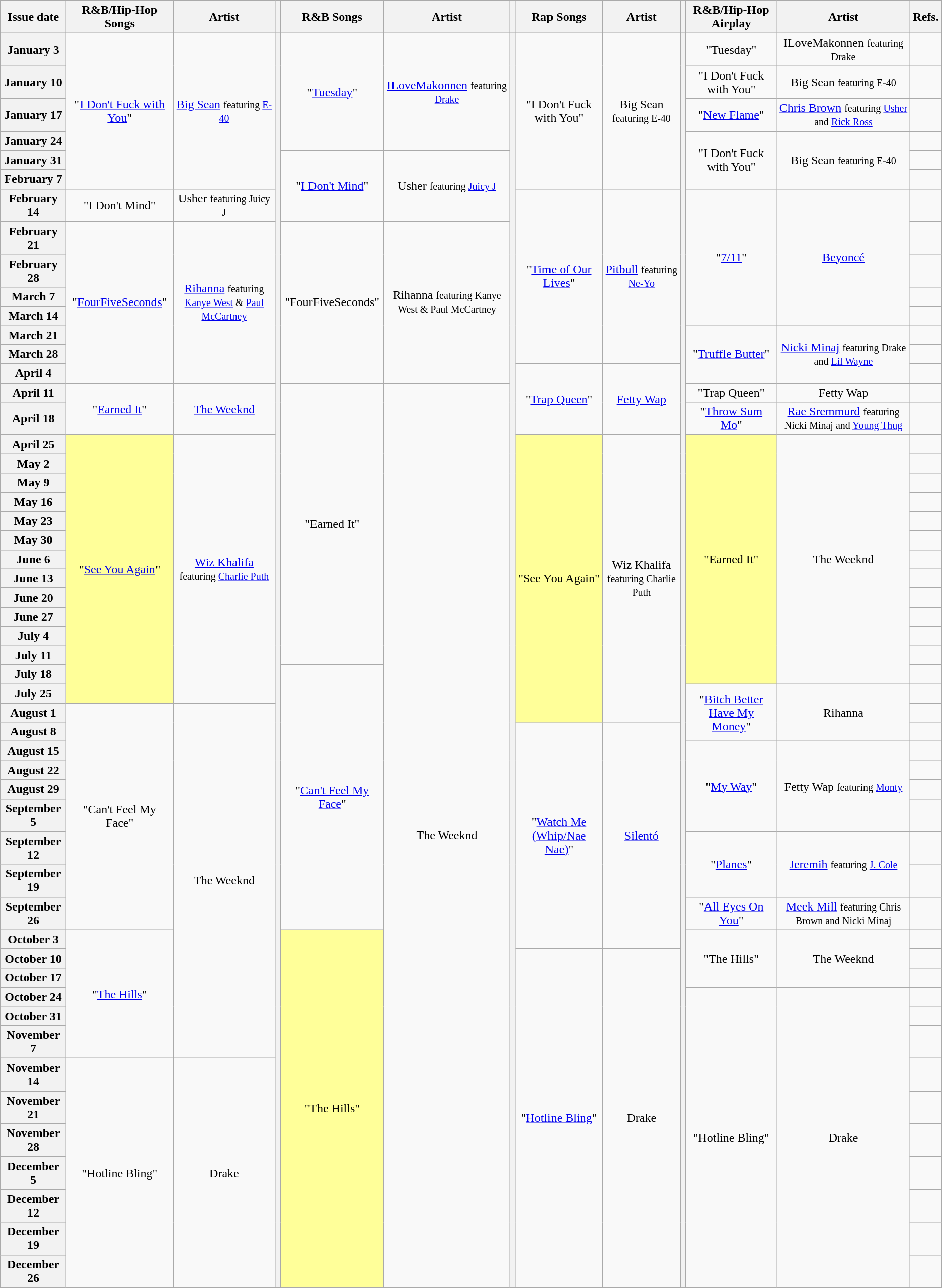<table class="wikitable plainrowheaders" style="text-align:center;">
<tr>
<th>Issue date</th>
<th>R&B/Hip-Hop Songs</th>
<th>Artist</th>
<th></th>
<th>R&B Songs</th>
<th>Artist</th>
<th></th>
<th>Rap Songs</th>
<th>Artist</th>
<th></th>
<th>R&B/Hip-Hop Airplay</th>
<th>Artist</th>
<th>Refs.</th>
</tr>
<tr>
<th scope=row>January 3</th>
<td rowspan="6">"<a href='#'>I Don't Fuck with You</a>"</td>
<td rowspan="6"><a href='#'>Big Sean</a> <small> featuring <a href='#'>E-40</a></small></td>
<th scope=row rowspan="52"></th>
<td rowspan="4">"<a href='#'>Tuesday</a>"</td>
<td rowspan="4"><a href='#'>ILoveMakonnen</a> <small> featuring <a href='#'>Drake</a></small></td>
<th scope=row rowspan="52"></th>
<td rowspan="6">"I Don't Fuck with You"</td>
<td rowspan="6">Big Sean <small> featuring E-40</small></td>
<th scope=row rowspan="52"></th>
<td>"Tuesday"</td>
<td>ILoveMakonnen <small> featuring Drake</small></td>
<td></td>
</tr>
<tr>
<th scope=row>January 10</th>
<td>"I Don't Fuck with You"</td>
<td>Big Sean <small> featuring E-40</small></td>
<td></td>
</tr>
<tr>
<th scope=row>January 17</th>
<td>"<a href='#'>New Flame</a>"</td>
<td><a href='#'>Chris Brown</a> <small> featuring <a href='#'>Usher</a> and <a href='#'>Rick Ross</a> </small></td>
<td></td>
</tr>
<tr>
<th scope=row>January 24</th>
<td rowspan="3">"I Don't Fuck with You"</td>
<td rowspan="3">Big Sean <small> featuring E-40</small></td>
<td></td>
</tr>
<tr>
<th scope=row>January 31</th>
<td rowspan="3">"<a href='#'>I Don't Mind</a>"</td>
<td rowspan="3">Usher <small> featuring <a href='#'>Juicy J</a></small></td>
<td></td>
</tr>
<tr>
<th scope=row>February 7</th>
<td></td>
</tr>
<tr>
<th scope=row>February 14</th>
<td>"I Don't Mind"</td>
<td>Usher  <small> featuring Juicy J </small></td>
<td rowspan="7">"<a href='#'>Time of Our Lives</a>"</td>
<td rowspan="7"><a href='#'>Pitbull</a> <small> featuring <a href='#'>Ne-Yo</a></small></td>
<td rowspan="5">"<a href='#'>7/11</a>"</td>
<td rowspan="5"><a href='#'>Beyoncé</a></td>
<td></td>
</tr>
<tr>
<th scope=row>February 21</th>
<td rowspan="7">"<a href='#'>FourFiveSeconds</a>"</td>
<td rowspan="7"><a href='#'>Rihanna</a> <small> featuring <a href='#'>Kanye West</a> & <a href='#'>Paul McCartney</a> </small></td>
<td rowspan="7">"FourFiveSeconds"</td>
<td rowspan="7">Rihanna <small> featuring Kanye West & Paul McCartney </small></td>
<td></td>
</tr>
<tr>
<th scope=row>February 28</th>
<td></td>
</tr>
<tr>
<th scope=row>March 7</th>
<td></td>
</tr>
<tr>
<th scope=row>March 14</th>
<td></td>
</tr>
<tr>
<th scope=row>March 21</th>
<td rowspan="3">"<a href='#'>Truffle Butter</a>"</td>
<td rowspan="3"><a href='#'>Nicki Minaj</a> <small> featuring Drake and <a href='#'>Lil Wayne</a> </small></td>
<td></td>
</tr>
<tr>
<th scope=row>March 28</th>
<td></td>
</tr>
<tr>
<th scope=row>April 4</th>
<td rowspan="3">"<a href='#'>Trap Queen</a>"</td>
<td rowspan="3"><a href='#'>Fetty Wap</a></td>
<td></td>
</tr>
<tr>
<th scope=row>April 11</th>
<td rowspan="2">"<a href='#'>Earned It</a>"</td>
<td rowspan="2"><a href='#'>The Weeknd</a></td>
<td rowspan="14">"Earned It"</td>
<td rowspan="38">The Weeknd</td>
<td>"Trap Queen"</td>
<td>Fetty Wap</td>
<td></td>
</tr>
<tr>
<th scope=row>April 18</th>
<td>"<a href='#'>Throw Sum Mo</a>"</td>
<td><a href='#'>Rae Sremmurd</a> <small> featuring Nicki Minaj and <a href='#'>Young Thug</a></small></td>
<td></td>
</tr>
<tr>
<th scope=row>April 25</th>
<td bgcolor=#FFFF99 rowspan="14">"<a href='#'>See You Again</a>" </td>
<td rowspan="14"><a href='#'>Wiz Khalifa</a> <small> featuring <a href='#'>Charlie Puth</a> </small></td>
<td bgcolor=#FFFF99 rowspan="15">"See You Again" </td>
<td rowspan="15">Wiz Khalifa <small> featuring Charlie Puth </small></td>
<td bgcolor=#FFFF99 rowspan="13">"Earned It" </td>
<td rowspan="13">The Weeknd</td>
<td></td>
</tr>
<tr>
<th scope=row>May 2</th>
<td></td>
</tr>
<tr>
<th scope=row>May 9</th>
<td></td>
</tr>
<tr>
<th scope=row>May 16</th>
<td></td>
</tr>
<tr>
<th scope=row>May 23</th>
<td></td>
</tr>
<tr>
<th scope=row>May 30</th>
<td></td>
</tr>
<tr>
<th scope=row>June 6</th>
<td></td>
</tr>
<tr>
<th scope=row>June 13</th>
<td></td>
</tr>
<tr>
<th scope=row>June 20</th>
<td></td>
</tr>
<tr>
<th scope=row>June 27</th>
<td></td>
</tr>
<tr>
<th scope=row>July 4</th>
<td></td>
</tr>
<tr>
<th scope=row>July 11</th>
<td></td>
</tr>
<tr>
<th scope=row>July 18</th>
<td rowspan="11">"<a href='#'>Can't Feel My Face</a>"</td>
<td></td>
</tr>
<tr>
<th scope=row>July 25</th>
<td rowspan="3">"<a href='#'>Bitch Better Have My Money</a>"</td>
<td rowspan="3">Rihanna</td>
<td></td>
</tr>
<tr>
<th scope=row>August 1</th>
<td rowspan="9">"Can't Feel My Face"</td>
<td rowspan="15">The Weeknd</td>
<td></td>
</tr>
<tr>
<th scope=row>August 8</th>
<td rowspan="9">"<a href='#'>Watch Me (Whip/Nae Nae)</a>"</td>
<td rowspan="9"><a href='#'>Silentó</a></td>
<td></td>
</tr>
<tr>
<th scope=row>August 15</th>
<td rowspan="4">"<a href='#'>My Way</a>"</td>
<td rowspan="4">Fetty Wap <small> featuring <a href='#'>Monty</a></small></td>
<td></td>
</tr>
<tr>
<th scope=row>August 22</th>
<td></td>
</tr>
<tr>
<th scope=row>August 29</th>
<td></td>
</tr>
<tr>
<th scope=row>September 5</th>
<td></td>
</tr>
<tr>
<th scope=row>September 12</th>
<td rowspan="2">"<a href='#'>Planes</a>"</td>
<td rowspan="2"><a href='#'>Jeremih</a> <small> featuring <a href='#'>J. Cole</a></small></td>
<td></td>
</tr>
<tr>
<th scope=row>September 19</th>
<td></td>
</tr>
<tr>
<th scope=row>September 26</th>
<td>"<a href='#'>All Eyes On You</a>"</td>
<td><a href='#'>Meek Mill</a> <small> featuring Chris Brown and Nicki Minaj</small></td>
<td></td>
</tr>
<tr>
<th scope=row>October 3</th>
<td rowspan="6">"<a href='#'>The Hills</a>"</td>
<td bgcolor=#FFFF99  rowspan="13">"The Hills" </td>
<td rowspan="3">"The Hills"</td>
<td rowspan="3">The Weeknd</td>
<td></td>
</tr>
<tr>
<th scope=row>October 10</th>
<td rowspan="12">"<a href='#'>Hotline Bling</a>"</td>
<td rowspan="12">Drake</td>
<td></td>
</tr>
<tr>
<th scope=row>October 17</th>
<td></td>
</tr>
<tr>
<th scope=row>October 24</th>
<td rowspan="10">"Hotline Bling"</td>
<td rowspan="10">Drake</td>
<td></td>
</tr>
<tr>
<th scope=row>October 31</th>
<td></td>
</tr>
<tr>
<th scope=row>November 7</th>
<td></td>
</tr>
<tr>
<th scope=row>November 14</th>
<td rowspan="7">"Hotline Bling"</td>
<td rowspan="7">Drake</td>
<td></td>
</tr>
<tr>
<th scope=row>November 21</th>
<td></td>
</tr>
<tr>
<th scope=row>November 28</th>
<td></td>
</tr>
<tr>
<th scope=row>December 5</th>
<td></td>
</tr>
<tr>
<th scope=row>December 12</th>
<td></td>
</tr>
<tr>
<th scope=row>December 19</th>
<td></td>
</tr>
<tr>
<th scope=row>December 26</th>
<td></td>
</tr>
</table>
